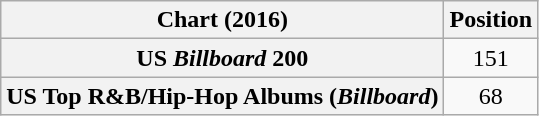<table class="wikitable sortable plainrowheaders" style="text-align:center">
<tr>
<th scope="col">Chart (2016)</th>
<th scope="col">Position</th>
</tr>
<tr>
<th scope="row">US <em>Billboard</em> 200</th>
<td>151</td>
</tr>
<tr>
<th scope="row">US Top R&B/Hip-Hop Albums (<em>Billboard</em>)</th>
<td>68</td>
</tr>
</table>
